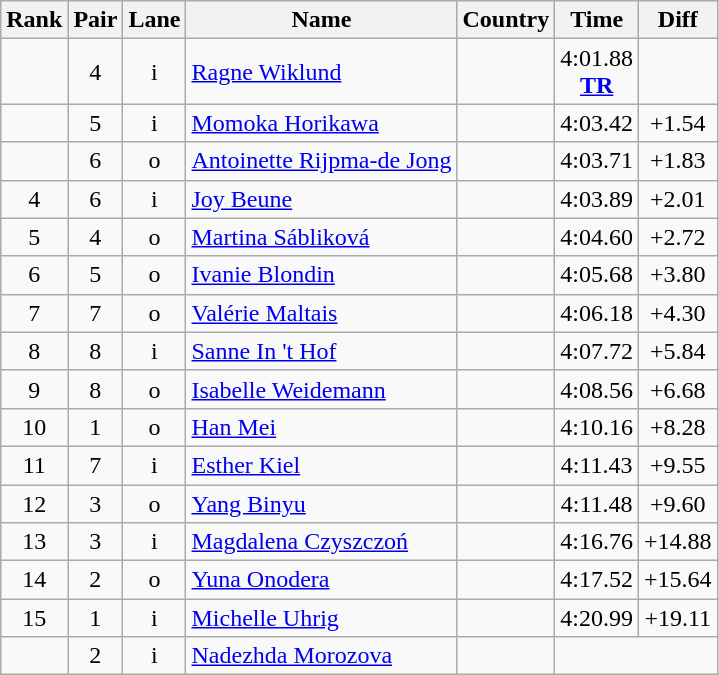<table class="wikitable sortable" style="text-align:center">
<tr>
<th>Rank</th>
<th>Pair</th>
<th>Lane</th>
<th>Name</th>
<th>Country</th>
<th>Time</th>
<th>Diff</th>
</tr>
<tr>
<td></td>
<td>4</td>
<td>i</td>
<td align=left><a href='#'>Ragne Wiklund</a></td>
<td align=left></td>
<td>4:01.88<br><strong><a href='#'>TR</a></strong></td>
<td></td>
</tr>
<tr>
<td></td>
<td>5</td>
<td>i</td>
<td align=left><a href='#'>Momoka Horikawa</a></td>
<td align=left></td>
<td>4:03.42</td>
<td>+1.54</td>
</tr>
<tr>
<td></td>
<td>6</td>
<td>o</td>
<td align=left><a href='#'>Antoinette Rijpma-de Jong</a></td>
<td align=left></td>
<td>4:03.71</td>
<td>+1.83</td>
</tr>
<tr>
<td>4</td>
<td>6</td>
<td>i</td>
<td align=left><a href='#'>Joy Beune</a></td>
<td align=left></td>
<td>4:03.89</td>
<td>+2.01</td>
</tr>
<tr>
<td>5</td>
<td>4</td>
<td>o</td>
<td align=left><a href='#'>Martina Sábliková</a></td>
<td align=left></td>
<td>4:04.60</td>
<td>+2.72</td>
</tr>
<tr>
<td>6</td>
<td>5</td>
<td>o</td>
<td align=left><a href='#'>Ivanie Blondin</a></td>
<td align=left></td>
<td>4:05.68</td>
<td>+3.80</td>
</tr>
<tr>
<td>7</td>
<td>7</td>
<td>o</td>
<td align=left><a href='#'>Valérie Maltais</a></td>
<td align=left></td>
<td>4:06.18</td>
<td>+4.30</td>
</tr>
<tr>
<td>8</td>
<td>8</td>
<td>i</td>
<td align=left><a href='#'>Sanne In 't Hof</a></td>
<td align=left></td>
<td>4:07.72</td>
<td>+5.84</td>
</tr>
<tr>
<td>9</td>
<td>8</td>
<td>o</td>
<td align=left><a href='#'>Isabelle Weidemann</a></td>
<td align=left></td>
<td>4:08.56</td>
<td>+6.68</td>
</tr>
<tr>
<td>10</td>
<td>1</td>
<td>o</td>
<td align=left><a href='#'>Han Mei</a></td>
<td align=left></td>
<td>4:10.16</td>
<td>+8.28</td>
</tr>
<tr>
<td>11</td>
<td>7</td>
<td>i</td>
<td align=left><a href='#'>Esther Kiel</a></td>
<td align=left></td>
<td>4:11.43</td>
<td>+9.55</td>
</tr>
<tr>
<td>12</td>
<td>3</td>
<td>o</td>
<td align=left><a href='#'>Yang Binyu</a></td>
<td align=left></td>
<td>4:11.48</td>
<td>+9.60</td>
</tr>
<tr>
<td>13</td>
<td>3</td>
<td>i</td>
<td align=left><a href='#'>Magdalena Czyszczoń</a></td>
<td align=left></td>
<td>4:16.76</td>
<td>+14.88</td>
</tr>
<tr>
<td>14</td>
<td>2</td>
<td>o</td>
<td align=left><a href='#'>Yuna Onodera</a></td>
<td align=left></td>
<td>4:17.52</td>
<td>+15.64</td>
</tr>
<tr>
<td>15</td>
<td>1</td>
<td>i</td>
<td align=left><a href='#'>Michelle Uhrig</a></td>
<td align=left></td>
<td>4:20.99</td>
<td>+19.11</td>
</tr>
<tr>
<td></td>
<td>2</td>
<td>i</td>
<td align=left><a href='#'>Nadezhda Morozova</a></td>
<td align=left></td>
<td colspan=2></td>
</tr>
</table>
